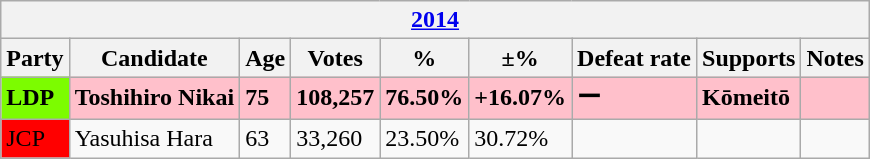<table class="wikitable">
<tr>
<th colspan="9"><a href='#'>2014</a></th>
</tr>
<tr>
<th>Party</th>
<th>Candidate</th>
<th>Age</th>
<th>Votes</th>
<th>%</th>
<th>±%</th>
<th>Defeat rate</th>
<th>Supports</th>
<th>Notes</th>
</tr>
<tr>
<td style="background:lawngreen;"><strong>LDP</strong></td>
<td style="background:pink;"><strong>Toshihiro Nikai</strong></td>
<td style="background:pink;"><strong>75</strong></td>
<td style="background:pink;"><strong>108,257</strong></td>
<td style="background:pink;"><strong>76.50%</strong></td>
<td style="background:pink;"><strong>+16.07%</strong></td>
<td style="background:pink;"><strong>ー</strong></td>
<td style="background:pink;"><strong>Kōmeitō</strong></td>
<td style="background:pink;"></td>
</tr>
<tr>
<td style="background:red;">JCP</td>
<td>Yasuhisa Hara</td>
<td>63</td>
<td>33,260</td>
<td>23.50%</td>
<td>30.72%</td>
<td></td>
<td></td>
</tr>
</table>
